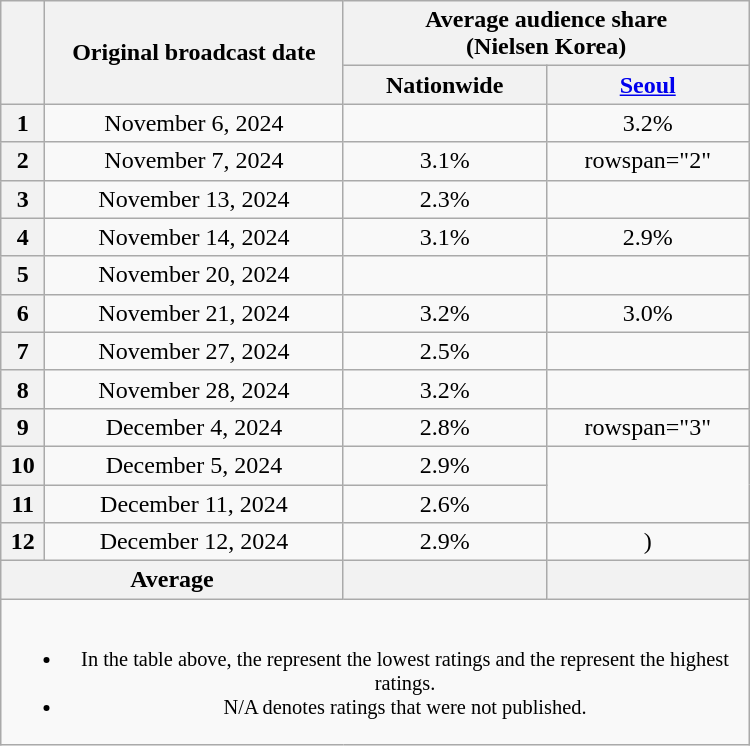<table class="wikitable" style="margin-left:auto; margin-right:auto; width:500px; text-align:center">
<tr>
<th scope="col" rowspan="2"></th>
<th scope="col" rowspan="2">Original broadcast date</th>
<th scope="col" colspan="2">Average audience share<br>(Nielsen Korea)</th>
</tr>
<tr>
<th scope="col" style="width:8em">Nationwide</th>
<th scope="col" style="width:8em"><a href='#'>Seoul</a></th>
</tr>
<tr>
<th scope="row">1</th>
<td>November 6, 2024</td>
<td><strong></strong> </td>
<td>3.2% </td>
</tr>
<tr>
<th scope="row">2</th>
<td>November 7, 2024</td>
<td>3.1% </td>
<td>rowspan="2" </td>
</tr>
<tr>
<th scope="row">3</th>
<td>November 13, 2024</td>
<td>2.3% </td>
</tr>
<tr>
<th scope="row">4</th>
<td>November 14, 2024</td>
<td>3.1% </td>
<td>2.9% </td>
</tr>
<tr>
<th scope="col">5</th>
<td>November 20, 2024</td>
<td><strong></strong> </td>
<td></td>
</tr>
<tr>
<th scope="row">6</th>
<td>November 21, 2024</td>
<td>3.2% </td>
<td>3.0% </td>
</tr>
<tr>
<th scope="row">7</th>
<td>November 27, 2024</td>
<td>2.5% </td>
<td></td>
</tr>
<tr>
<th scope="row">8</th>
<td>November 28, 2024</td>
<td>3.2% </td>
<td><strong></strong> </td>
</tr>
<tr>
<th scope="row">9</th>
<td>December 4, 2024</td>
<td>2.8% </td>
<td>rowspan="3" </td>
</tr>
<tr>
<th scope="row">10</th>
<td>December 5, 2024</td>
<td>2.9% </td>
</tr>
<tr>
<th scope="row">11</th>
<td>December 11, 2024</td>
<td>2.6% </td>
</tr>
<tr>
<th scope="row">12</th>
<td>December 12, 2024</td>
<td>2.9% </td>
<td><strong></strong> )</td>
</tr>
<tr>
<th scope="col" colspan="2">Average</th>
<th scope="col"></th>
<th scope="col"></th>
</tr>
<tr>
<td colspan="5" style="font-size:85%"><br><ul><li>In the table above, the <strong></strong> represent the lowest ratings and the <strong></strong> represent the highest ratings.</li><li>N/A denotes ratings that were not published.</li></ul></td>
</tr>
</table>
